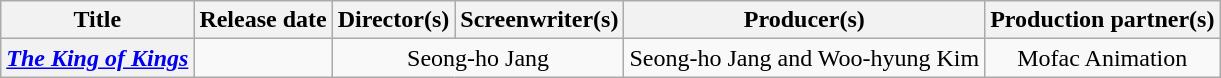<table class="wikitable plainrowheaders" style="text-align: center;">
<tr>
<th scope="col">Title</th>
<th scope="col">Release date</th>
<th scope="col">Director(s)</th>
<th scope="col">Screenwriter(s)</th>
<th scope="col">Producer(s)</th>
<th scope="col">Production partner(s)</th>
</tr>
<tr>
<th scope="row" style="text-align: left;"><em><a href='#'>The King of Kings</a></em></th>
<td style="text-align: left;"></td>
<td colspan="2">Seong-ho Jang</td>
<td>Seong-ho Jang and Woo-hyung Kim</td>
<td>Mofac Animation</td>
</tr>
</table>
